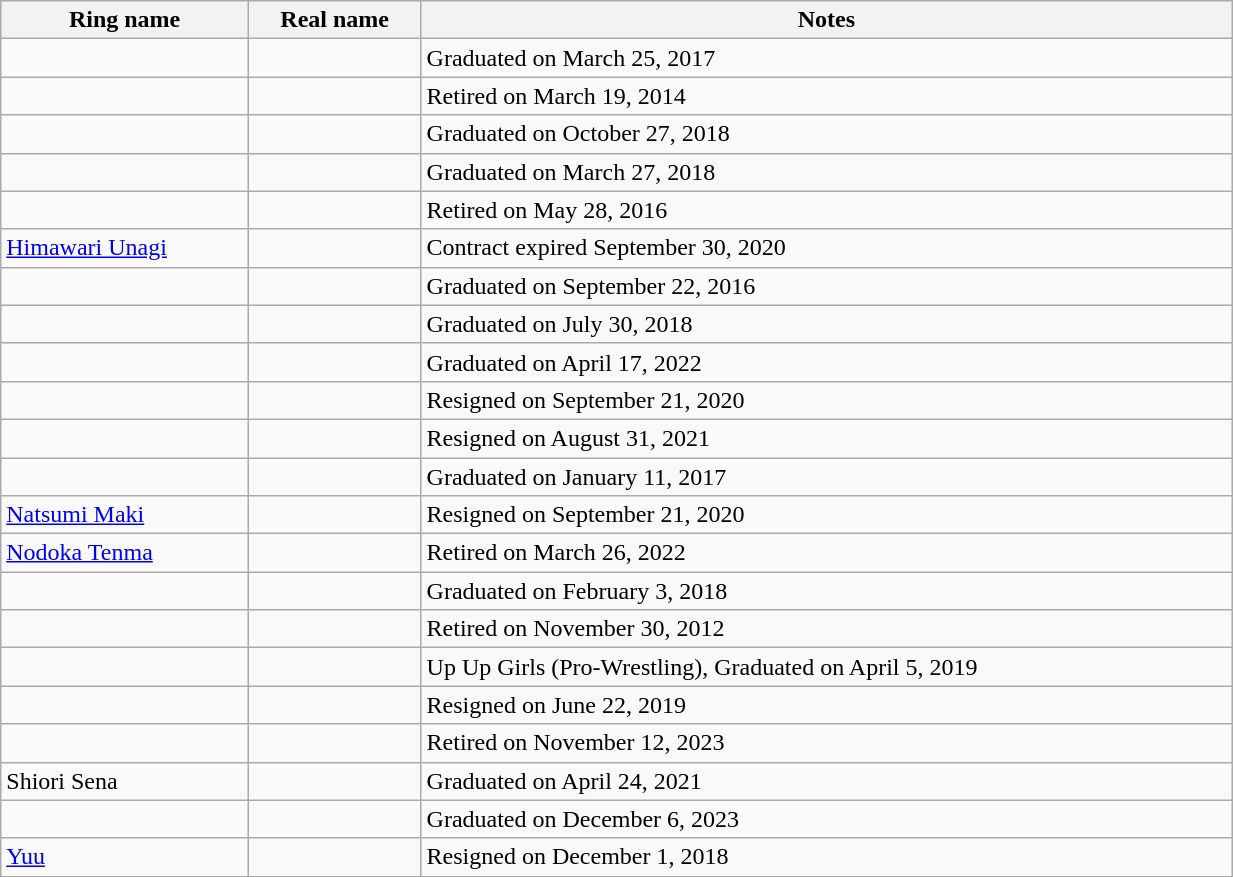<table class="wikitable sortable" align="left center" style="width:65%;">
<tr>
<th width:15%;">Ring name</th>
<th width:15%;">Real name</th>
<th width:25%;">Notes</th>
</tr>
<tr>
<td></td>
<td></td>
<td>Graduated on March 25, 2017</td>
</tr>
<tr>
<td></td>
<td></td>
<td>Retired on March 19, 2014</td>
</tr>
<tr>
<td></td>
<td></td>
<td>Graduated on October 27, 2018</td>
</tr>
<tr>
<td></td>
<td></td>
<td>Graduated on March 27, 2018</td>
</tr>
<tr>
<td></td>
<td></td>
<td>Retired on May 28, 2016</td>
</tr>
<tr>
<td><a href='#'>Himawari Unagi</a></td>
<td></td>
<td>Contract expired September 30, 2020</td>
</tr>
<tr>
<td></td>
<td></td>
<td>Graduated on September 22, 2016</td>
</tr>
<tr>
<td></td>
<td></td>
<td>Graduated on July 30, 2018</td>
</tr>
<tr>
<td></td>
<td></td>
<td>Graduated on April 17, 2022</td>
</tr>
<tr>
<td></td>
<td></td>
<td>Resigned on September 21, 2020</td>
</tr>
<tr>
<td></td>
<td></td>
<td>Resigned on August 31, 2021</td>
</tr>
<tr>
<td></td>
<td></td>
<td>Graduated on January 11, 2017</td>
</tr>
<tr>
<td><a href='#'>Natsumi Maki</a></td>
<td></td>
<td>Resigned on September 21, 2020</td>
</tr>
<tr>
<td><a href='#'>Nodoka Tenma</a></td>
<td></td>
<td>Retired on March 26, 2022</td>
</tr>
<tr>
<td></td>
<td></td>
<td>Graduated on February 3, 2018</td>
</tr>
<tr>
<td></td>
<td></td>
<td>Retired on November 30, 2012</td>
</tr>
<tr>
<td></td>
<td></td>
<td>Up Up Girls (Pro-Wrestling), Graduated on April 5, 2019</td>
</tr>
<tr>
<td></td>
<td></td>
<td>Resigned on June 22, 2019</td>
</tr>
<tr>
<td></td>
<td></td>
<td>Retired on November 12, 2023</td>
</tr>
<tr>
<td>Shiori Sena</td>
<td></td>
<td>Graduated on April 24, 2021</td>
</tr>
<tr>
<td></td>
<td></td>
<td>Graduated on December 6, 2023</td>
</tr>
<tr>
<td><a href='#'>Yuu</a></td>
<td></td>
<td>Resigned on December 1, 2018</td>
</tr>
</table>
